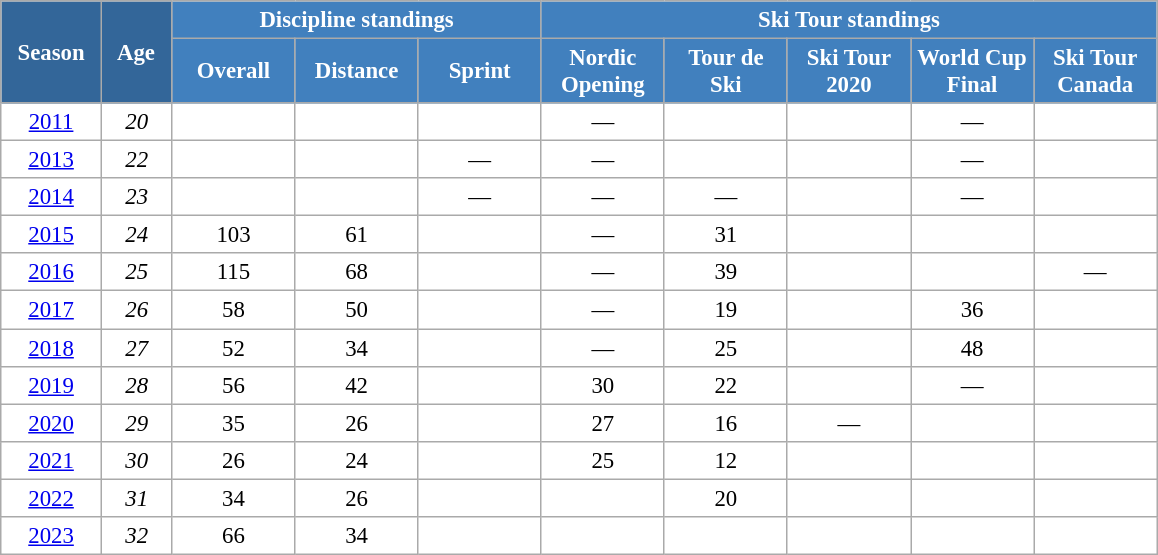<table class="wikitable" style="font-size:95%; text-align:center; border:grey solid 1px; border-collapse:collapse; background:#ffffff;">
<tr>
<th style="background-color:#369; color:white; width:60px;" rowspan="2"> Season </th>
<th style="background-color:#369; color:white; width:40px;" rowspan="2"> Age </th>
<th style="background-color:#4180be; color:white;" colspan="3">Discipline standings</th>
<th style="background-color:#4180be; color:white;" colspan="5">Ski Tour standings</th>
</tr>
<tr>
<th style="background-color:#4180be; color:white; width:75px;">Overall</th>
<th style="background-color:#4180be; color:white; width:75px;">Distance</th>
<th style="background-color:#4180be; color:white; width:75px;">Sprint</th>
<th style="background-color:#4180be; color:white; width:75px;">Nordic<br>Opening</th>
<th style="background-color:#4180be; color:white; width:75px;">Tour de<br>Ski</th>
<th style="background-color:#4180be; color:white; width:75px;">Ski Tour<br>2020</th>
<th style="background-color:#4180be; color:white; width:75px;">World Cup<br>Final</th>
<th style="background-color:#4180be; color:white; width:75px;">Ski Tour<br>Canada</th>
</tr>
<tr>
<td><a href='#'>2011</a></td>
<td><em>20</em></td>
<td></td>
<td></td>
<td></td>
<td>—</td>
<td></td>
<td></td>
<td>—</td>
<td></td>
</tr>
<tr>
<td><a href='#'>2013</a></td>
<td><em>22</em></td>
<td></td>
<td></td>
<td>—</td>
<td>—</td>
<td></td>
<td></td>
<td>—</td>
<td></td>
</tr>
<tr>
<td><a href='#'>2014</a></td>
<td><em>23</em></td>
<td></td>
<td></td>
<td>—</td>
<td>—</td>
<td>—</td>
<td></td>
<td>—</td>
<td></td>
</tr>
<tr>
<td><a href='#'>2015</a></td>
<td><em>24</em></td>
<td>103</td>
<td>61</td>
<td></td>
<td>—</td>
<td>31</td>
<td></td>
<td></td>
<td></td>
</tr>
<tr>
<td><a href='#'>2016</a></td>
<td><em>25</em></td>
<td>115</td>
<td>68</td>
<td></td>
<td>—</td>
<td>39</td>
<td></td>
<td></td>
<td>—</td>
</tr>
<tr>
<td><a href='#'>2017</a></td>
<td><em>26</em></td>
<td>58</td>
<td>50</td>
<td></td>
<td>—</td>
<td>19</td>
<td></td>
<td>36</td>
<td></td>
</tr>
<tr>
<td><a href='#'>2018</a></td>
<td><em>27</em></td>
<td>52</td>
<td>34</td>
<td></td>
<td>—</td>
<td>25</td>
<td></td>
<td>48</td>
<td></td>
</tr>
<tr>
<td><a href='#'>2019</a></td>
<td><em>28</em></td>
<td>56</td>
<td>42</td>
<td></td>
<td>30</td>
<td>22</td>
<td></td>
<td>—</td>
<td></td>
</tr>
<tr>
<td><a href='#'>2020</a></td>
<td><em>29</em></td>
<td>35</td>
<td>26</td>
<td></td>
<td>27</td>
<td>16</td>
<td>—</td>
<td></td>
<td></td>
</tr>
<tr>
<td><a href='#'>2021</a></td>
<td><em>30</em></td>
<td>26</td>
<td>24</td>
<td></td>
<td>25</td>
<td>12</td>
<td></td>
<td></td>
<td></td>
</tr>
<tr>
<td><a href='#'>2022</a></td>
<td><em>31</em></td>
<td>34</td>
<td>26</td>
<td></td>
<td></td>
<td>20</td>
<td></td>
<td></td>
<td></td>
</tr>
<tr>
<td><a href='#'>2023</a></td>
<td><em>32</em></td>
<td>66</td>
<td>34</td>
<td></td>
<td></td>
<td></td>
<td></td>
<td></td>
<td></td>
</tr>
</table>
